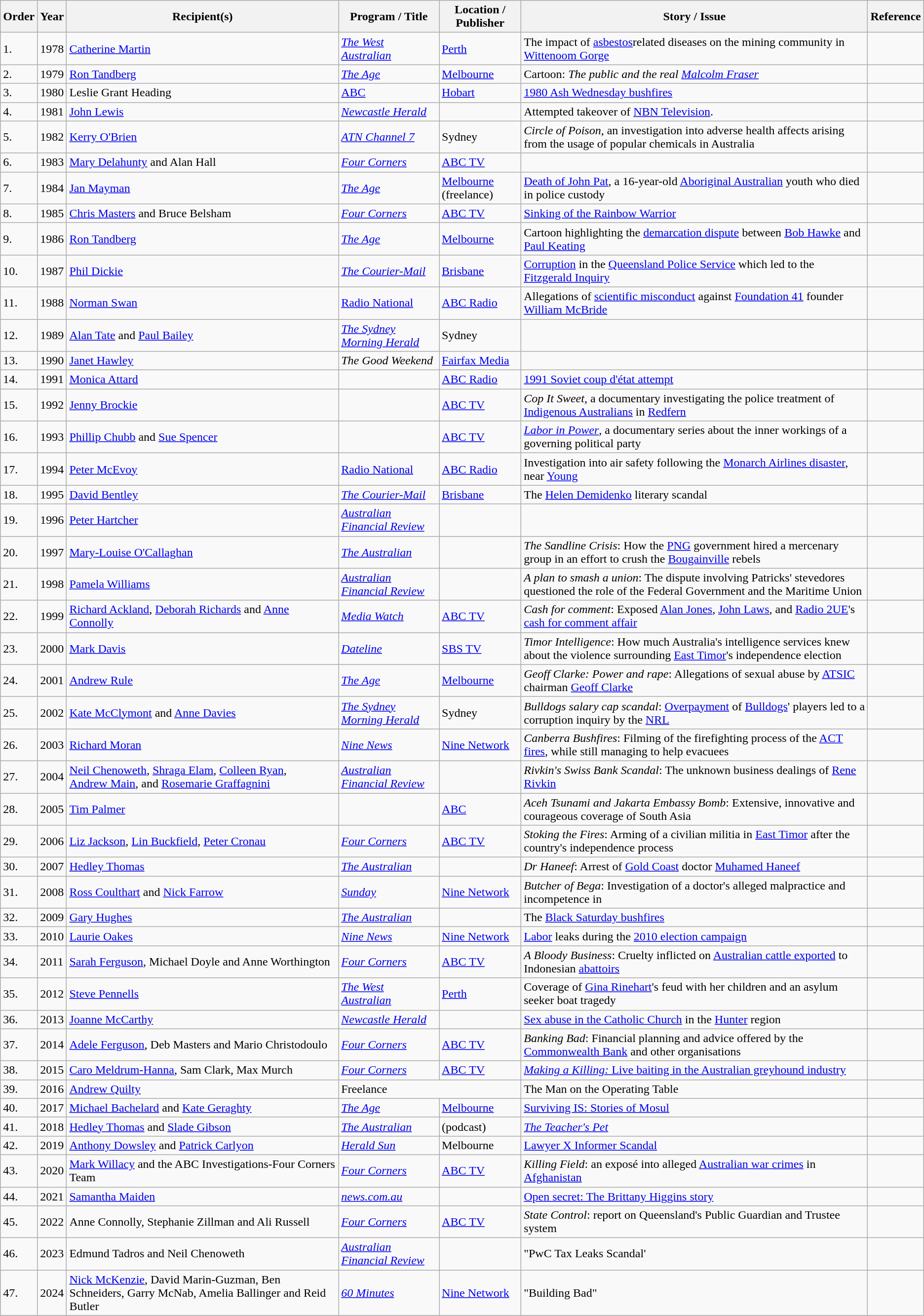<table class="wikitable sortable">
<tr>
<th>Order</th>
<th>Year</th>
<th>Recipient(s)</th>
<th>Program / Title</th>
<th>Location / Publisher</th>
<th>Story / Issue</th>
<th>Reference</th>
</tr>
<tr>
<td>1.</td>
<td>1978</td>
<td><a href='#'>Catherine Martin</a></td>
<td><em><a href='#'>The West Australian</a></em></td>
<td><a href='#'>Perth</a></td>
<td>The impact of <a href='#'>asbestos</a>related diseases on the mining community in <a href='#'>Wittenoom Gorge</a></td>
<td></td>
</tr>
<tr>
<td>2.</td>
<td>1979</td>
<td><a href='#'>Ron Tandberg</a></td>
<td><em><a href='#'>The Age</a></em></td>
<td><a href='#'>Melbourne</a></td>
<td>Cartoon: <em>The public and the real <a href='#'>Malcolm Fraser</a></em></td>
<td></td>
</tr>
<tr>
<td>3.</td>
<td>1980</td>
<td>Leslie Grant Heading</td>
<td><a href='#'>ABC</a></td>
<td><a href='#'>Hobart</a></td>
<td><a href='#'>1980 Ash Wednesday bushfires</a></td>
<td></td>
</tr>
<tr>
<td>4.</td>
<td>1981</td>
<td><a href='#'>John Lewis</a></td>
<td><em><a href='#'>Newcastle Herald</a></em></td>
<td></td>
<td>Attempted takeover of <a href='#'>NBN Television</a>.</td>
<td></td>
</tr>
<tr>
<td>5.</td>
<td>1982</td>
<td><a href='#'>Kerry O'Brien</a></td>
<td><em><a href='#'>ATN Channel 7</a></em></td>
<td>Sydney</td>
<td><em>Circle of Poison</em>, an investigation into adverse health affects arising from the usage of popular chemicals in Australia</td>
<td></td>
</tr>
<tr>
<td>6.</td>
<td>1983</td>
<td><a href='#'>Mary Delahunty</a> and Alan Hall</td>
<td><em><a href='#'>Four Corners</a></em></td>
<td><a href='#'>ABC TV</a></td>
<td></td>
<td></td>
</tr>
<tr>
<td>7.</td>
<td>1984</td>
<td><a href='#'>Jan Mayman</a></td>
<td><em><a href='#'>The Age</a></em></td>
<td><a href='#'>Melbourne</a> (freelance)</td>
<td><a href='#'>Death of John Pat</a>, a 16-year-old <a href='#'>Aboriginal Australian</a> youth who died in police custody</td>
<td></td>
</tr>
<tr>
<td>8.</td>
<td>1985</td>
<td><a href='#'>Chris Masters</a> and Bruce Belsham</td>
<td><em><a href='#'>Four Corners</a></em></td>
<td><a href='#'>ABC TV</a></td>
<td><a href='#'>Sinking of the Rainbow Warrior</a></td>
<td></td>
</tr>
<tr>
<td>9.</td>
<td>1986</td>
<td><a href='#'>Ron Tandberg</a></td>
<td><em><a href='#'>The Age</a></em></td>
<td><a href='#'>Melbourne</a></td>
<td>Cartoon highlighting the <a href='#'>demarcation dispute</a> between <a href='#'>Bob Hawke</a> and <a href='#'>Paul Keating</a></td>
<td></td>
</tr>
<tr>
<td>10.</td>
<td>1987</td>
<td><a href='#'>Phil Dickie</a></td>
<td><em><a href='#'>The Courier-Mail</a></em></td>
<td><a href='#'>Brisbane</a></td>
<td><a href='#'>Corruption</a> in the <a href='#'>Queensland Police Service</a> which led to the <a href='#'>Fitzgerald Inquiry</a></td>
<td></td>
</tr>
<tr>
<td>11.</td>
<td>1988</td>
<td><a href='#'>Norman Swan</a></td>
<td><a href='#'>Radio National</a></td>
<td><a href='#'>ABC Radio</a></td>
<td>Allegations of <a href='#'>scientific misconduct</a> against <a href='#'>Foundation 41</a> founder <a href='#'>William McBride</a></td>
<td></td>
</tr>
<tr>
<td>12.</td>
<td>1989</td>
<td><a href='#'>Alan Tate</a> and <a href='#'>Paul Bailey</a></td>
<td><em><a href='#'>The Sydney Morning Herald</a></em></td>
<td>Sydney</td>
<td></td>
<td></td>
</tr>
<tr>
<td>13.</td>
<td>1990</td>
<td><a href='#'>Janet Hawley</a></td>
<td><em>The Good Weekend</em></td>
<td><a href='#'>Fairfax Media</a></td>
<td></td>
<td></td>
</tr>
<tr>
<td>14.</td>
<td>1991</td>
<td><a href='#'>Monica Attard</a></td>
<td></td>
<td><a href='#'>ABC Radio</a></td>
<td><a href='#'>1991 Soviet coup d'état attempt</a></td>
<td></td>
</tr>
<tr>
<td>15.</td>
<td>1992</td>
<td><a href='#'>Jenny Brockie</a></td>
<td></td>
<td><a href='#'>ABC TV</a></td>
<td><em>Cop It Sweet</em>, a documentary investigating the police treatment of <a href='#'>Indigenous Australians</a> in <a href='#'>Redfern</a></td>
<td></td>
</tr>
<tr>
<td>16.</td>
<td>1993</td>
<td><a href='#'>Phillip Chubb</a> and <a href='#'>Sue Spencer</a></td>
<td></td>
<td><a href='#'>ABC TV</a></td>
<td><em><a href='#'>Labor in Power</a></em>, a documentary series about the inner workings of a governing political party</td>
<td></td>
</tr>
<tr>
<td>17.</td>
<td>1994</td>
<td><a href='#'>Peter McEvoy</a></td>
<td><a href='#'>Radio National</a></td>
<td><a href='#'>ABC Radio</a></td>
<td>Investigation into air safety following the <a href='#'>Monarch Airlines disaster</a>, near <a href='#'>Young</a></td>
<td></td>
</tr>
<tr>
<td>18.</td>
<td>1995</td>
<td><a href='#'>David Bentley</a></td>
<td><em><a href='#'>The Courier-Mail</a></em></td>
<td><a href='#'>Brisbane</a></td>
<td>The <a href='#'>Helen Demidenko</a> literary scandal</td>
<td></td>
</tr>
<tr>
<td>19.</td>
<td>1996</td>
<td><a href='#'>Peter Hartcher</a></td>
<td><em><a href='#'>Australian Financial Review</a></em></td>
<td></td>
<td></td>
<td></td>
</tr>
<tr>
<td>20.</td>
<td>1997</td>
<td><a href='#'>Mary-Louise O'Callaghan</a></td>
<td><em><a href='#'>The Australian</a></em></td>
<td></td>
<td><em>The Sandline Crisis</em>: How the <a href='#'>PNG</a> government hired a mercenary group in an effort to crush the <a href='#'>Bougainville</a> rebels</td>
<td></td>
</tr>
<tr>
<td>21.</td>
<td>1998</td>
<td><a href='#'>Pamela Williams</a></td>
<td><em><a href='#'>Australian Financial Review</a></em></td>
<td></td>
<td><em>A plan to smash a union</em>: The dispute involving Patricks' stevedores questioned the role of the Federal Government and the Maritime Union</td>
<td></td>
</tr>
<tr>
<td>22.</td>
<td>1999</td>
<td><a href='#'>Richard Ackland</a>, <a href='#'>Deborah Richards</a> and <a href='#'>Anne Connolly</a></td>
<td><em><a href='#'>Media Watch</a></em></td>
<td><a href='#'>ABC TV</a></td>
<td><em>Cash for comment</em>: Exposed <a href='#'>Alan Jones</a>, <a href='#'>John Laws</a>, and <a href='#'>Radio 2UE</a>'s <a href='#'>cash for comment affair</a></td>
<td></td>
</tr>
<tr>
<td>23.</td>
<td>2000</td>
<td><a href='#'>Mark Davis</a></td>
<td><em><a href='#'>Dateline</a></em></td>
<td><a href='#'>SBS TV</a></td>
<td><em>Timor Intelligence</em>: How much Australia's intelligence services knew about the violence surrounding <a href='#'>East Timor</a>'s independence election</td>
<td></td>
</tr>
<tr>
<td>24.</td>
<td>2001</td>
<td><a href='#'>Andrew Rule</a></td>
<td><em><a href='#'>The Age</a></em></td>
<td><a href='#'>Melbourne</a></td>
<td><em>Geoff Clarke: Power and rape</em>: Allegations of sexual abuse by <a href='#'>ATSIC</a> chairman <a href='#'>Geoff Clarke</a></td>
<td></td>
</tr>
<tr>
<td>25.</td>
<td>2002</td>
<td><a href='#'>Kate McClymont</a> and <a href='#'>Anne Davies</a></td>
<td><em><a href='#'>The Sydney Morning Herald</a></em></td>
<td>Sydney</td>
<td><em>Bulldogs salary cap scandal</em>: <a href='#'>Overpayment</a> of <a href='#'>Bulldogs</a>' players led to a corruption inquiry by the <a href='#'>NRL</a></td>
<td></td>
</tr>
<tr>
<td>26.</td>
<td>2003</td>
<td><a href='#'>Richard Moran</a></td>
<td><em><a href='#'>Nine News</a></em></td>
<td><a href='#'>Nine Network</a></td>
<td><em>Canberra Bushfires</em>: Filming of the firefighting process of the <a href='#'>ACT fires</a>, while still managing to help evacuees</td>
<td></td>
</tr>
<tr>
<td>27.</td>
<td>2004</td>
<td><a href='#'>Neil Chenoweth</a>, <a href='#'>Shraga Elam</a>, <a href='#'>Colleen Ryan</a>,<br> <a href='#'>Andrew Main</a>, and <a href='#'>Rosemarie Graffagnini</a></td>
<td><em><a href='#'>Australian Financial Review</a></em></td>
<td></td>
<td><em>Rivkin's Swiss Bank Scandal</em>: The unknown business dealings of <a href='#'>Rene Rivkin</a></td>
<td></td>
</tr>
<tr>
<td>28.</td>
<td>2005</td>
<td><a href='#'>Tim Palmer</a></td>
<td></td>
<td><a href='#'>ABC</a></td>
<td><em>Aceh Tsunami and Jakarta Embassy Bomb</em>: Extensive, innovative and courageous coverage of South Asia</td>
<td></td>
</tr>
<tr>
<td>29.</td>
<td>2006</td>
<td><a href='#'>Liz Jackson</a>, <a href='#'>Lin Buckfield</a>, <a href='#'>Peter Cronau</a></td>
<td><em><a href='#'>Four Corners</a></em></td>
<td><a href='#'>ABC TV</a></td>
<td><em>Stoking the Fires</em>: Arming of a civilian militia in <a href='#'>East Timor</a> after the country's independence process</td>
<td></td>
</tr>
<tr>
<td>30.</td>
<td>2007</td>
<td><a href='#'>Hedley Thomas</a></td>
<td><em><a href='#'>The Australian</a></em></td>
<td></td>
<td><em>Dr Haneef</em>: Arrest of <a href='#'>Gold Coast</a> doctor <a href='#'>Muhamed Haneef</a></td>
<td></td>
</tr>
<tr>
<td>31.</td>
<td>2008</td>
<td><a href='#'>Ross Coulthart</a> and <a href='#'>Nick Farrow</a></td>
<td><em><a href='#'>Sunday</a></em></td>
<td><a href='#'>Nine Network</a></td>
<td><em>Butcher of Bega</em>: Investigation of a doctor's alleged malpractice and incompetence in </td>
<td></td>
</tr>
<tr>
<td>32.</td>
<td>2009</td>
<td><a href='#'>Gary Hughes</a></td>
<td><em><a href='#'>The Australian</a></em></td>
<td></td>
<td>The <a href='#'>Black Saturday bushfires</a></td>
<td></td>
</tr>
<tr>
<td>33.</td>
<td>2010</td>
<td><a href='#'>Laurie Oakes</a></td>
<td><em><a href='#'>Nine News</a></em></td>
<td><a href='#'>Nine Network</a></td>
<td><a href='#'>Labor</a> leaks during the <a href='#'>2010 election campaign</a></td>
<td></td>
</tr>
<tr>
<td>34.</td>
<td>2011</td>
<td><a href='#'>Sarah Ferguson</a>, Michael Doyle and Anne Worthington</td>
<td><em><a href='#'>Four Corners</a></em></td>
<td><a href='#'>ABC TV</a></td>
<td><em>A Bloody Business</em>: Cruelty inflicted on <a href='#'>Australian cattle exported</a> to Indonesian <a href='#'>abattoirs</a></td>
<td></td>
</tr>
<tr>
<td>35.</td>
<td>2012</td>
<td><a href='#'>Steve Pennells</a></td>
<td><em><a href='#'>The West Australian</a></em></td>
<td><a href='#'>Perth</a></td>
<td>Coverage of <a href='#'>Gina Rinehart</a>'s feud with her children and an asylum seeker boat tragedy</td>
<td></td>
</tr>
<tr>
<td>36.</td>
<td>2013</td>
<td><a href='#'>Joanne McCarthy</a></td>
<td><em><a href='#'>Newcastle Herald</a></em></td>
<td></td>
<td><a href='#'>Sex abuse in the Catholic Church</a> in the <a href='#'>Hunter</a> region</td>
<td></td>
</tr>
<tr>
<td>37.</td>
<td>2014</td>
<td><a href='#'>Adele Ferguson</a>, Deb Masters and Mario Christodoulo</td>
<td><em><a href='#'>Four Corners</a></em></td>
<td><a href='#'>ABC TV</a></td>
<td><em>Banking Bad</em>: Financial planning and advice offered by the <a href='#'>Commonwealth Bank</a> and other organisations</td>
<td></td>
</tr>
<tr>
<td>38.</td>
<td>2015</td>
<td><a href='#'>Caro Meldrum-Hanna</a>, Sam Clark, Max Murch</td>
<td><em><a href='#'>Four Corners</a></em></td>
<td><a href='#'>ABC TV</a></td>
<td><a href='#'><em>Making a Killing:</em> Live baiting in the Australian greyhound industry</a></td>
<td></td>
</tr>
<tr>
<td>39.</td>
<td>2016</td>
<td><a href='#'>Andrew Quilty</a></td>
<td colspan="2">Freelance</td>
<td>The Man on the Operating Table</td>
<td></td>
</tr>
<tr>
<td>40.</td>
<td>2017</td>
<td><a href='#'>Michael Bachelard</a> and <a href='#'>Kate Geraghty</a></td>
<td><em><a href='#'>The Age</a></em></td>
<td><a href='#'>Melbourne</a></td>
<td><a href='#'>Surviving IS: Stories of Mosul</a></td>
<td></td>
</tr>
<tr>
<td>41.</td>
<td>2018</td>
<td><a href='#'>Hedley Thomas</a> and <a href='#'>Slade Gibson</a></td>
<td><em><a href='#'>The Australian</a></em></td>
<td>(podcast)</td>
<td><em><a href='#'>The Teacher's Pet</a></em></td>
<td></td>
</tr>
<tr>
<td>42.</td>
<td>2019</td>
<td><a href='#'>Anthony Dowsley</a> and <a href='#'>Patrick Carlyon</a></td>
<td><em><a href='#'>Herald Sun</a></em></td>
<td>Melbourne</td>
<td><a href='#'>Lawyer X Informer Scandal</a></td>
<td></td>
</tr>
<tr>
<td>43.</td>
<td>2020</td>
<td><a href='#'>Mark Willacy</a> and the ABC Investigations-Four Corners Team</td>
<td><em><a href='#'>Four Corners</a></em></td>
<td><a href='#'>ABC TV</a></td>
<td><em>Killing Field</em>: an exposé into alleged <a href='#'>Australian war crimes</a> in <a href='#'>Afghanistan</a></td>
<td></td>
</tr>
<tr>
<td>44.</td>
<td>2021</td>
<td><a href='#'>Samantha Maiden</a></td>
<td><em><a href='#'>news.com.au</a></em></td>
<td></td>
<td><a href='#'>Open secret: The Brittany Higgins story</a></td>
<td></td>
</tr>
<tr>
<td>45.</td>
<td>2022</td>
<td>Anne Connolly, Stephanie Zillman and Ali Russell</td>
<td><em><a href='#'>Four Corners</a></em></td>
<td><a href='#'>ABC TV</a></td>
<td><em>State Control</em>: report on Queensland's  Public Guardian and Trustee system</td>
<td></td>
</tr>
<tr>
<td>46.</td>
<td>2023</td>
<td>Edmund Tadros and Neil Chenoweth</td>
<td><a href='#'><em>Australian Financial Review</em></a></td>
<td></td>
<td>"PwC Tax Leaks Scandal'</td>
<td></td>
</tr>
<tr>
<td>47.</td>
<td>2024</td>
<td><a href='#'>Nick McKenzie</a>, David Marin-Guzman, Ben Schneiders, Garry McNab, Amelia Ballinger and  Reid Butler</td>
<td><a href='#'><em>60 Minutes</em></a></td>
<td><a href='#'>Nine Network</a></td>
<td>"Building Bad"</td>
<td></td>
</tr>
</table>
